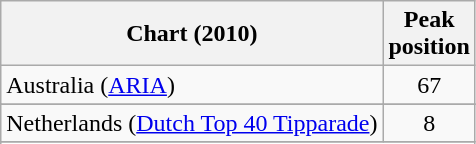<table class="wikitable sortable">
<tr>
<th>Chart (2010)</th>
<th>Peak<br>position</th>
</tr>
<tr>
<td>Australia (<a href='#'>ARIA</a>)</td>
<td style="text-align:center;">67</td>
</tr>
<tr>
</tr>
<tr>
<td>Netherlands (<a href='#'>Dutch Top 40 Tipparade</a>)</td>
<td style="text-align:center;">8</td>
</tr>
<tr>
</tr>
<tr>
</tr>
<tr>
</tr>
<tr>
</tr>
<tr>
</tr>
<tr>
</tr>
<tr>
</tr>
</table>
